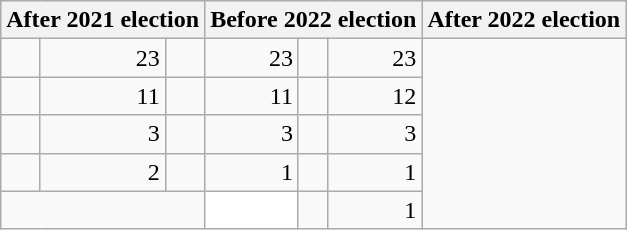<table class="wikitable" style="text-align:right">
<tr>
<th scope="col" colspan="3">After 2021 election</th>
<th scope="col" colspan="3">Before 2022 election</th>
<th scope="col" colspan="3">After 2022 election</th>
</tr>
<tr>
<td></td>
<td>23</td>
<td></td>
<td>23</td>
<td></td>
<td>23</td>
</tr>
<tr>
<td></td>
<td>11</td>
<td></td>
<td>11</td>
<td></td>
<td>12</td>
</tr>
<tr>
<td></td>
<td>3</td>
<td></td>
<td>3</td>
<td></td>
<td>3</td>
</tr>
<tr>
<td></td>
<td>2</td>
<td></td>
<td>1</td>
<td></td>
<td>1</td>
</tr>
<tr>
<td colspan="3"></td>
<td style="background:#ffffff"></td>
<td></td>
<td>1</td>
</tr>
</table>
